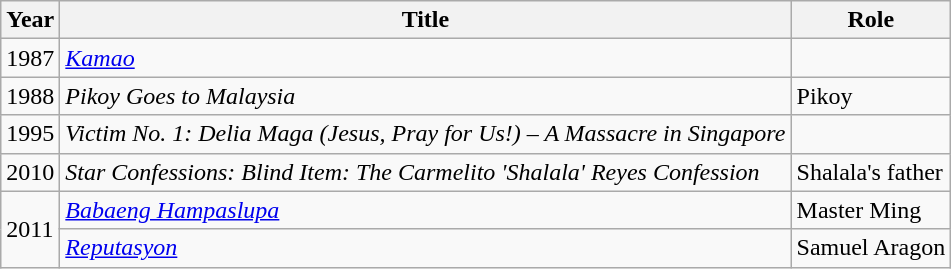<table class="wikitable plainrowheaders sortable">
<tr>
<th scope="col">Year</th>
<th scope="col">Title</th>
<th scope="col">Role</th>
</tr>
<tr>
<td>1987</td>
<td><em><a href='#'>Kamao</a></em></td>
<td></td>
</tr>
<tr>
<td>1988</td>
<td><em>Pikoy Goes to Malaysia</em></td>
<td>Pikoy</td>
</tr>
<tr>
<td>1995</td>
<td><em>Victim No. 1: Delia Maga (Jesus, Pray for Us!) – A Massacre in Singapore</em></td>
<td></td>
</tr>
<tr>
<td>2010</td>
<td><em>Star Confessions:  Blind Item: The Carmelito 'Shalala' Reyes Confession</em></td>
<td>Shalala's father</td>
</tr>
<tr>
<td rowspan="2">2011</td>
<td><em><a href='#'>Babaeng Hampaslupa</a></em></td>
<td>Master Ming</td>
</tr>
<tr>
<td><em><a href='#'>Reputasyon</a></em></td>
<td>Samuel Aragon</td>
</tr>
</table>
